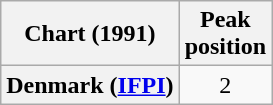<table class="wikitable plainrowheaders" style="text-align:center">
<tr>
<th>Chart (1991)</th>
<th>Peak<br>position</th>
</tr>
<tr>
<th scope="row">Denmark (<a href='#'>IFPI</a>)</th>
<td>2</td>
</tr>
</table>
